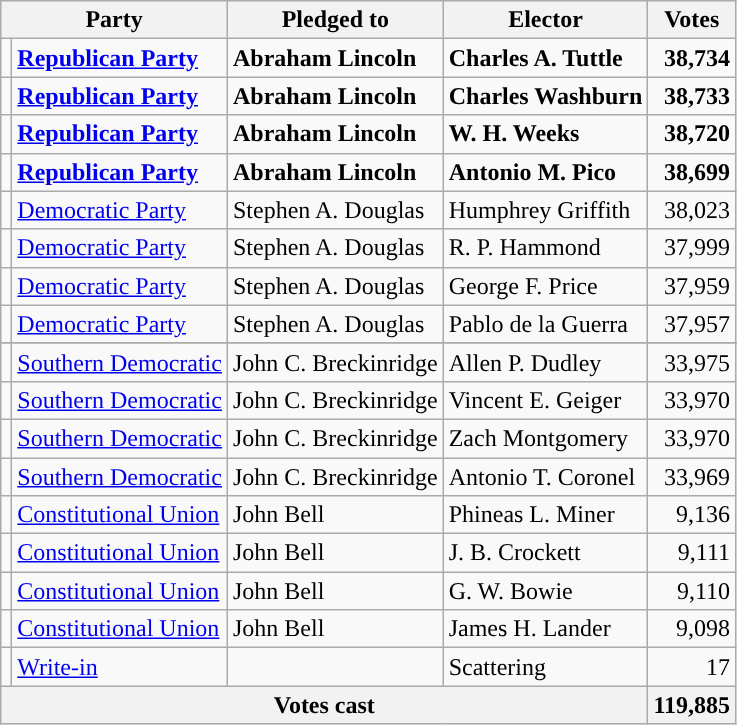<table class="wikitable">
<tr>
<th colspan=2>Party</th>
<th>Pledged to</th>
<th>Elector</th>
<th>Votes</th>
</tr>
<tr style="font-weight:bold">
<td></td>
<td><a href='#'>Republican Party</a></td>
<td>Abraham Lincoln</td>
<td>Charles A. Tuttle</td>
<td align="right">38,734</td>
</tr>
<tr style="font-weight:bold">
<td></td>
<td><a href='#'>Republican Party</a></td>
<td>Abraham Lincoln</td>
<td>Charles Washburn</td>
<td align="right">38,733</td>
</tr>
<tr style="font-weight:bold">
<td></td>
<td><a href='#'>Republican Party</a></td>
<td>Abraham Lincoln</td>
<td>W. H. Weeks</td>
<td align="right">38,720</td>
</tr>
<tr style="font-weight:bold">
<td></td>
<td><a href='#'>Republican Party</a></td>
<td>Abraham Lincoln</td>
<td>Antonio M. Pico</td>
<td align="right">38,699</td>
</tr>
<tr>
<td bgcolor=></td>
<td><a href='#'>Democratic Party</a></td>
<td>Stephen A. Douglas</td>
<td>Humphrey Griffith</td>
<td align=right>38,023</td>
</tr>
<tr>
<td bgcolor=></td>
<td><a href='#'>Democratic Party</a></td>
<td>Stephen A. Douglas</td>
<td>R. P. Hammond</td>
<td align=right>37,999</td>
</tr>
<tr>
<td bgcolor=></td>
<td><a href='#'>Democratic Party</a></td>
<td>Stephen A. Douglas</td>
<td>George F. Price</td>
<td align=right>37,959</td>
</tr>
<tr>
<td bgcolor=></td>
<td><a href='#'>Democratic Party</a></td>
<td>Stephen A. Douglas</td>
<td>Pablo de la Guerra</td>
<td align=right>37,957</td>
</tr>
<tr style="font-weight:bold">
</tr>
<tr>
<td></td>
<td><a href='#'>Southern Democratic</a></td>
<td>John C. Breckinridge</td>
<td>Allen P. Dudley</td>
<td align="right">33,975</td>
</tr>
<tr>
<td></td>
<td><a href='#'>Southern Democratic</a></td>
<td>John C. Breckinridge</td>
<td>Vincent E. Geiger</td>
<td align="right">33,970</td>
</tr>
<tr>
<td></td>
<td><a href='#'>Southern Democratic</a></td>
<td>John C. Breckinridge</td>
<td>Zach Montgomery</td>
<td align="right">33,970</td>
</tr>
<tr>
<td></td>
<td><a href='#'>Southern Democratic</a></td>
<td>John C. Breckinridge</td>
<td>Antonio T. Coronel</td>
<td align="right">33,969</td>
</tr>
<tr>
<td></td>
<td><a href='#'>Constitutional Union</a></td>
<td>John Bell</td>
<td>Phineas L. Miner</td>
<td align="right">9,136</td>
</tr>
<tr>
<td></td>
<td><a href='#'>Constitutional Union</a></td>
<td>John Bell</td>
<td>J. B. Crockett</td>
<td align="right">9,111</td>
</tr>
<tr>
<td></td>
<td><a href='#'>Constitutional Union</a></td>
<td>John Bell</td>
<td>G. W. Bowie</td>
<td align="right">9,110</td>
</tr>
<tr>
<td></td>
<td><a href='#'>Constitutional Union</a></td>
<td>John Bell</td>
<td>James H. Lander</td>
<td align="right">9,098</td>
</tr>
<tr>
<td></td>
<td><a href='#'>Write-in</a></td>
<td></td>
<td>Scattering</td>
<td align="right">17</td>
</tr>
<tr>
<th colspan="4">Votes cast</th>
<th>119,885</th>
</tr>
</table>
